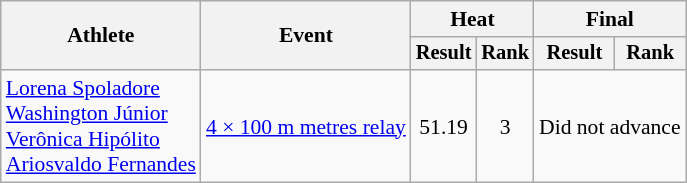<table class="wikitable" style="font-size:90%">
<tr>
<th rowspan="2">Athlete</th>
<th rowspan="2">Event</th>
<th colspan="2">Heat</th>
<th colspan="2">Final</th>
</tr>
<tr style="font-size:95%">
<th>Result</th>
<th>Rank</th>
<th>Result</th>
<th>Rank</th>
</tr>
<tr align=center>
<td align=left><a href='#'>Lorena Spoladore</a><br><a href='#'>Washington Júnior</a><br><a href='#'>Verônica Hipólito</a><br><a href='#'>Ariosvaldo Fernandes</a></td>
<td align=left><a href='#'>4 × 100 m metres relay</a></td>
<td>51.19</td>
<td>3</td>
<td colspan=2>Did not advance</td>
</tr>
</table>
